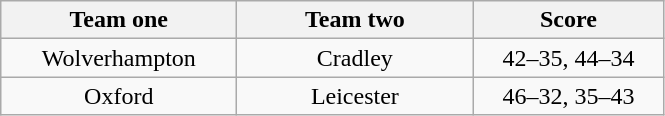<table class="wikitable" style="text-align: center">
<tr>
<th width=150>Team one</th>
<th width=150>Team two</th>
<th width=120>Score</th>
</tr>
<tr>
<td>Wolverhampton</td>
<td>Cradley</td>
<td>42–35, 44–34</td>
</tr>
<tr>
<td>Oxford</td>
<td>Leicester</td>
<td>46–32, 35–43</td>
</tr>
</table>
